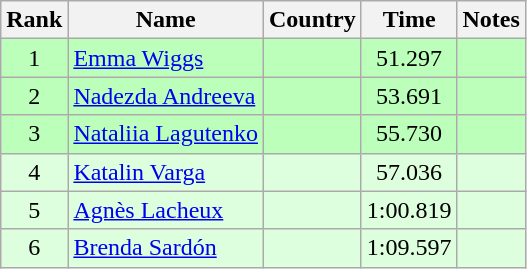<table class="wikitable" style="text-align:center">
<tr>
<th>Rank</th>
<th>Name</th>
<th>Country</th>
<th>Time</th>
<th>Notes</th>
</tr>
<tr bgcolor=bbffbb>
<td>1</td>
<td align="left"><a href='#'>Emma Wiggs</a></td>
<td align="left"></td>
<td>51.297</td>
<td></td>
</tr>
<tr bgcolor=bbffbb>
<td>2</td>
<td align="left"><a href='#'>Nadezda Andreeva</a></td>
<td align="left"></td>
<td>53.691</td>
<td></td>
</tr>
<tr bgcolor=bbffbb>
<td>3</td>
<td align="left"><a href='#'>Nataliia Lagutenko</a></td>
<td align="left"></td>
<td>55.730</td>
<td></td>
</tr>
<tr bgcolor=ddffdd>
<td>4</td>
<td align="left"><a href='#'>Katalin Varga</a></td>
<td align="left"></td>
<td>57.036</td>
<td></td>
</tr>
<tr bgcolor=ddffdd>
<td>5</td>
<td align="left"><a href='#'>Agnès Lacheux</a></td>
<td align="left"></td>
<td>1:00.819</td>
<td></td>
</tr>
<tr bgcolor=ddffdd>
<td>6</td>
<td align="left"><a href='#'>Brenda Sardón</a></td>
<td align="left"></td>
<td>1:09.597</td>
<td></td>
</tr>
</table>
